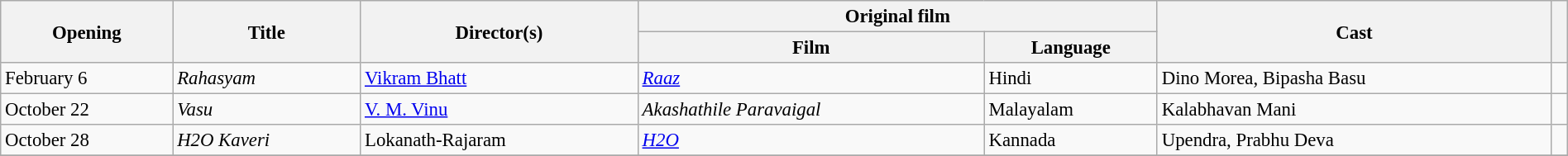<table class="wikitable sortable"  style="width:100%; font-size:95%;">
<tr>
<th scope="col" rowspan="2">Opening</th>
<th scope="col" rowspan="2">Title</th>
<th scope="col" rowspan="2">Director(s)</th>
<th scope="col" colspan="2">Original film</th>
<th scope="col" rowspan="2">Cast</th>
<th scope="col" rowspan="2" class="unsortable"></th>
</tr>
<tr>
<th scope="col">Film</th>
<th scope="col">Language</th>
</tr>
<tr>
<td>February 6</td>
<td><em>Rahasyam</em></td>
<td><a href='#'>Vikram Bhatt</a></td>
<td><em><a href='#'>Raaz</a></em></td>
<td>Hindi</td>
<td>Dino Morea, Bipasha Basu</td>
<td></td>
</tr>
<tr>
<td>October 22</td>
<td><em>Vasu</em></td>
<td><a href='#'>V. M. Vinu</a></td>
<td><em>Akashathile Paravaigal</em></td>
<td>Malayalam</td>
<td>Kalabhavan Mani</td>
<td></td>
</tr>
<tr>
<td>October 28</td>
<td><em>H2O Kaveri</em></td>
<td>Lokanath-Rajaram</td>
<td><em><a href='#'>H2O</a></em></td>
<td>Kannada</td>
<td>Upendra, Prabhu Deva</td>
<td></td>
</tr>
<tr>
</tr>
</table>
